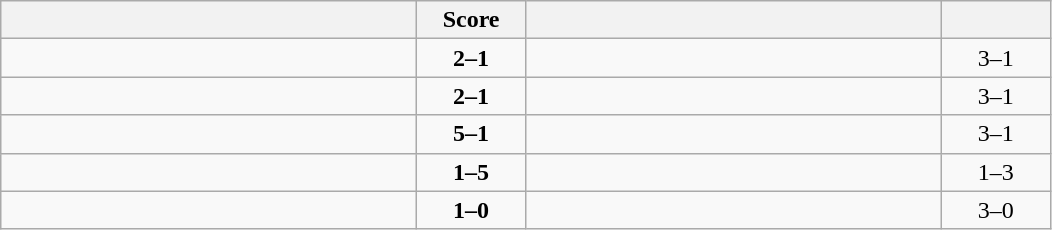<table class="wikitable" style="text-align: center; ">
<tr>
<th align="right" width="270"></th>
<th width="65">Score</th>
<th align="left" width="270"></th>
<th width="65"></th>
</tr>
<tr>
<td align="left"><strong></strong></td>
<td><strong>2–1</strong></td>
<td align="left"></td>
<td>3–1 <strong></strong></td>
</tr>
<tr>
<td align="left"><strong></strong></td>
<td><strong>2–1</strong></td>
<td align="left"></td>
<td>3–1 <strong></strong></td>
</tr>
<tr>
<td align="left"><strong></strong></td>
<td><strong>5–1</strong></td>
<td align="left"></td>
<td>3–1 <strong></strong></td>
</tr>
<tr>
<td align="left"></td>
<td><strong>1–5</strong></td>
<td align="left"><strong></strong></td>
<td>1–3 <strong></strong></td>
</tr>
<tr>
<td align="left"><strong></strong></td>
<td><strong>1–0</strong></td>
<td align="left"></td>
<td>3–0 <strong></strong></td>
</tr>
</table>
